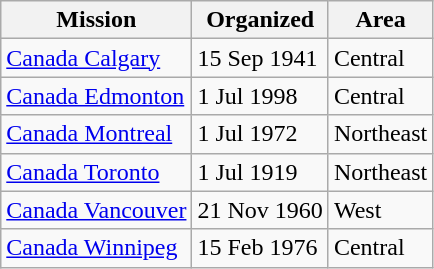<table class="wikitable sortable">
<tr>
<th>Mission</th>
<th data-sort-type=date>Organized</th>
<th>Area</th>
</tr>
<tr>
<td><a href='#'>Canada Calgary</a></td>
<td>15 Sep 1941</td>
<td> Central</td>
</tr>
<tr>
<td><a href='#'>Canada Edmonton</a></td>
<td>1 Jul 1998</td>
<td> Central</td>
</tr>
<tr>
<td><a href='#'>Canada Montreal</a></td>
<td>1 Jul 1972</td>
<td> Northeast</td>
</tr>
<tr>
<td><a href='#'>Canada Toronto</a></td>
<td>1 Jul 1919</td>
<td> Northeast</td>
</tr>
<tr>
<td><a href='#'>Canada Vancouver</a></td>
<td>21 Nov 1960</td>
<td> West</td>
</tr>
<tr>
<td><a href='#'>Canada Winnipeg</a></td>
<td>15 Feb 1976</td>
<td> Central</td>
</tr>
</table>
